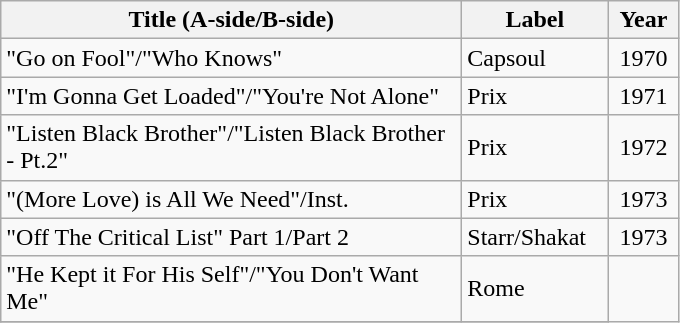<table class="wikitable">
<tr>
<th width="300">Title (A-side/B-side)</th>
<th width="90">Label</th>
<th width="40">Year</th>
</tr>
<tr>
<td>"Go on Fool"/"Who Knows"</td>
<td>Capsoul</td>
<td align="center">1970</td>
</tr>
<tr>
<td>"I'm Gonna Get Loaded"/"You're Not Alone"</td>
<td>Prix</td>
<td align="center">1971</td>
</tr>
<tr>
<td>"Listen Black Brother"/"Listen Black Brother - Pt.2"</td>
<td>Prix</td>
<td align="center">1972</td>
</tr>
<tr>
<td>"(More Love) is All We Need"/Inst.</td>
<td>Prix</td>
<td align="center">1973</td>
</tr>
<tr>
<td>"Off The Critical List" Part 1/Part 2</td>
<td>Starr/Shakat</td>
<td align="center">1973</td>
</tr>
<tr>
<td>"He Kept it For His Self"/"You Don't Want Me"</td>
<td>Rome</td>
</tr>
<tr>
</tr>
</table>
